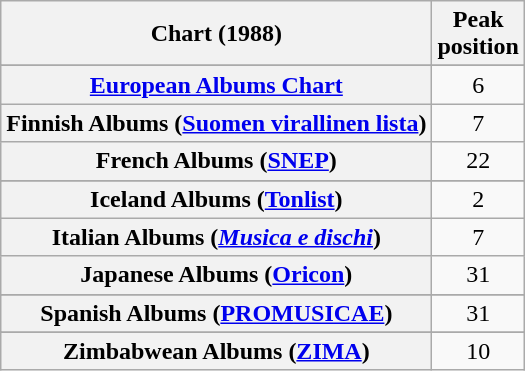<table class="wikitable sortable plainrowheaders">
<tr>
<th>Chart (1988)</th>
<th>Peak<br>position</th>
</tr>
<tr>
</tr>
<tr>
</tr>
<tr>
</tr>
<tr>
<th scope="row"><a href='#'>European Albums Chart</a></th>
<td style="text-align:center;">6</td>
</tr>
<tr>
<th scope="row">Finnish Albums (<a href='#'>Suomen virallinen lista</a>)</th>
<td align="center">7</td>
</tr>
<tr>
<th scope="row">French Albums (<a href='#'>SNEP</a>)</th>
<td style="text-align:center;">22</td>
</tr>
<tr>
</tr>
<tr>
<th scope="row">Iceland Albums (<a href='#'>Tonlist</a>)</th>
<td align="center">2</td>
</tr>
<tr>
<th scope="row">Italian Albums (<em><a href='#'>Musica e dischi</a></em>)</th>
<td align="center">7</td>
</tr>
<tr>
<th scope="row">Japanese Albums (<a href='#'>Oricon</a>)</th>
<td style="text-align:center;">31</td>
</tr>
<tr>
</tr>
<tr>
</tr>
<tr>
<th scope="row">Spanish Albums (<a href='#'>PROMUSICAE</a>)</th>
<td align="center">31</td>
</tr>
<tr>
</tr>
<tr>
</tr>
<tr>
</tr>
<tr>
</tr>
<tr>
<th scope="row">Zimbabwean Albums (<a href='#'>ZIMA</a>)</th>
<td align="center">10</td>
</tr>
</table>
